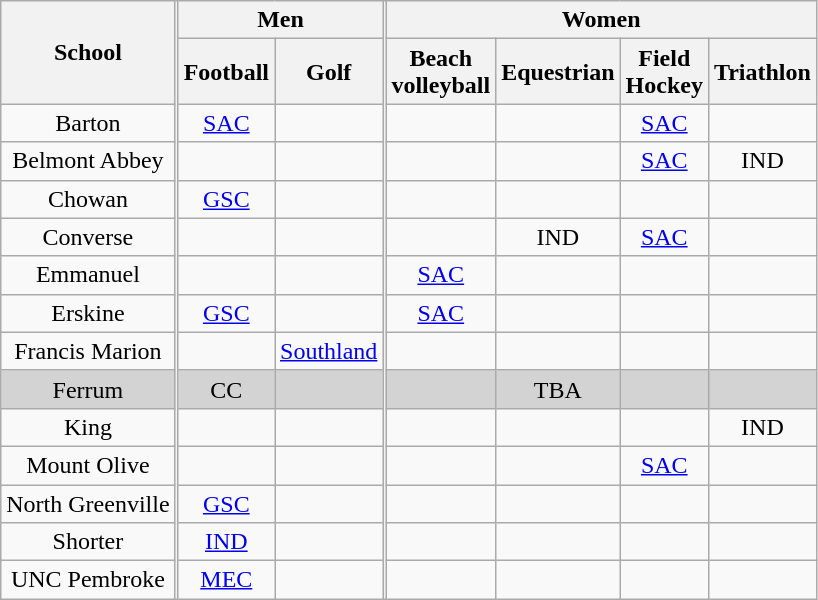<table class="wikitable" style="text-align:center">
<tr>
<th rowspan=2>School</th>
<th rowspan=15 width=1 style="padding:0"></th>
<th colspan=2>Men</th>
<th rowspan=15 width=1 style="padding:0"></th>
<th colspan=5>Women</th>
</tr>
<tr>
<th>Football</th>
<th>Golf</th>
<th>Beach<br>volleyball</th>
<th>Equestrian</th>
<th>Field<br>Hockey</th>
<th>Triathlon</th>
</tr>
<tr>
<td>Barton</td>
<td><a href='#'>SAC</a></td>
<td></td>
<td></td>
<td></td>
<td><a href='#'>SAC</a></td>
<td></td>
</tr>
<tr>
<td>Belmont Abbey</td>
<td></td>
<td></td>
<td></td>
<td></td>
<td><a href='#'>SAC</a></td>
<td>IND</td>
</tr>
<tr>
<td>Chowan</td>
<td><a href='#'>GSC</a></td>
<td></td>
<td></td>
<td></td>
<td></td>
<td></td>
</tr>
<tr>
<td>Converse</td>
<td></td>
<td></td>
<td></td>
<td>IND</td>
<td><a href='#'>SAC</a></td>
<td></td>
</tr>
<tr>
<td>Emmanuel</td>
<td></td>
<td></td>
<td><a href='#'>SAC</a></td>
<td></td>
<td></td>
<td></td>
</tr>
<tr>
<td>Erskine</td>
<td><a href='#'>GSC</a></td>
<td></td>
<td><a href='#'>SAC</a></td>
<td></td>
<td></td>
<td></td>
</tr>
<tr>
<td>Francis Marion</td>
<td></td>
<td><a href='#'>Southland</a></td>
<td></td>
<td></td>
<td></td>
<td></td>
</tr>
<tr bgcolor=lightgray>
<td>Ferrum</td>
<td>CC</td>
<td></td>
<td></td>
<td>TBA</td>
<td></td>
<td></td>
</tr>
<tr>
<td>King</td>
<td></td>
<td></td>
<td></td>
<td></td>
<td></td>
<td>IND</td>
</tr>
<tr>
<td>Mount Olive</td>
<td></td>
<td></td>
<td></td>
<td></td>
<td><a href='#'>SAC</a></td>
<td></td>
</tr>
<tr>
<td>North Greenville</td>
<td><a href='#'>GSC</a></td>
<td></td>
<td></td>
<td></td>
<td></td>
<td></td>
</tr>
<tr>
<td>Shorter</td>
<td><a href='#'>IND</a></td>
<td></td>
<td></td>
<td></td>
<td></td>
<td></td>
</tr>
<tr>
<td>UNC Pembroke</td>
<td><a href='#'>MEC</a></td>
<td></td>
<td></td>
<td></td>
<td></td>
<td></td>
</tr>
</table>
